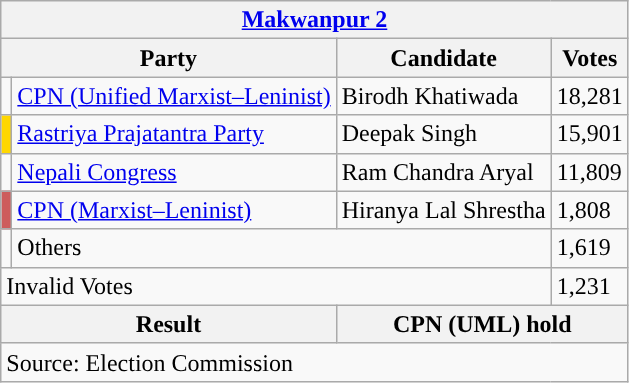<table class="wikitable">
<tr>
<th colspan="4"><a href='#'>Makwanpur 2</a></th>
</tr>
<tr>
<th colspan="2">Party</th>
<th>Candidate</th>
<th>Votes</th>
</tr>
<tr>
<td style="background-color:"></td>
<td><a href='#'>CPN (Unified Marxist–Leninist)</a></td>
<td>Birodh Khatiwada</td>
<td>18,281</td>
</tr>
<tr>
<td style="background-color:gold"></td>
<td><a href='#'>Rastriya Prajatantra Party</a></td>
<td>Deepak Singh</td>
<td>15,901</td>
</tr>
<tr>
<td style="background-color:"></td>
<td><a href='#'>Nepali Congress</a></td>
<td>Ram Chandra Aryal</td>
<td>11,809</td>
</tr>
<tr>
<td style="background-color:indianred"></td>
<td><a href='#'>CPN (Marxist–Leninist)</a></td>
<td>Hiranya Lal Shrestha</td>
<td>1,808</td>
</tr>
<tr>
<td></td>
<td colspan="2">Others</td>
<td>1,619</td>
</tr>
<tr>
<td colspan="3">Invalid Votes</td>
<td>1,231</td>
</tr>
<tr>
<th colspan="2">Result</th>
<th colspan="2">CPN (UML) hold</th>
</tr>
<tr>
<td colspan="4">Source: Election Commission</td>
</tr>
</table>
